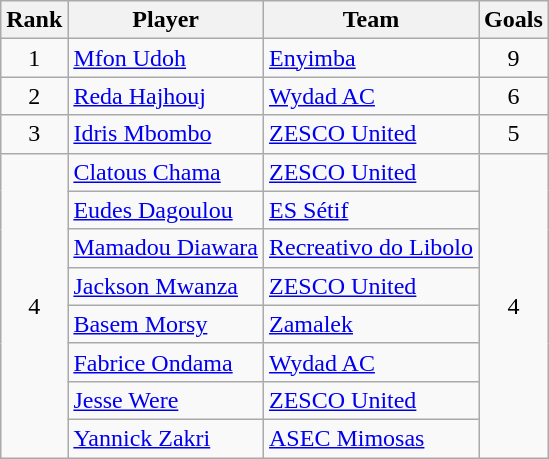<table class="wikitable">
<tr>
<th>Rank</th>
<th>Player</th>
<th>Team</th>
<th>Goals</th>
</tr>
<tr>
<td align=center>1</td>
<td> <a href='#'>Mfon Udoh</a></td>
<td> <a href='#'>Enyimba</a></td>
<td align=center>9</td>
</tr>
<tr>
<td align=center>2</td>
<td> <a href='#'>Reda Hajhouj</a></td>
<td> <a href='#'>Wydad AC</a></td>
<td align=center>6</td>
</tr>
<tr>
<td align=center>3</td>
<td> <a href='#'>Idris Mbombo</a></td>
<td> <a href='#'>ZESCO United</a></td>
<td align=center>5</td>
</tr>
<tr>
<td align=center rowspan=8>4</td>
<td> <a href='#'>Clatous Chama</a></td>
<td> <a href='#'>ZESCO United</a></td>
<td align=center rowspan=8>4</td>
</tr>
<tr>
<td> <a href='#'>Eudes Dagoulou</a></td>
<td> <a href='#'>ES Sétif</a></td>
</tr>
<tr>
<td> <a href='#'>Mamadou Diawara</a></td>
<td> <a href='#'>Recreativo do Libolo</a></td>
</tr>
<tr>
<td> <a href='#'>Jackson Mwanza</a></td>
<td> <a href='#'>ZESCO United</a></td>
</tr>
<tr>
<td> <a href='#'>Basem Morsy</a></td>
<td> <a href='#'>Zamalek</a></td>
</tr>
<tr>
<td> <a href='#'>Fabrice Ondama</a></td>
<td> <a href='#'>Wydad AC</a></td>
</tr>
<tr>
<td> <a href='#'>Jesse Were</a></td>
<td> <a href='#'>ZESCO United</a></td>
</tr>
<tr>
<td> <a href='#'>Yannick Zakri</a></td>
<td> <a href='#'>ASEC Mimosas</a></td>
</tr>
</table>
